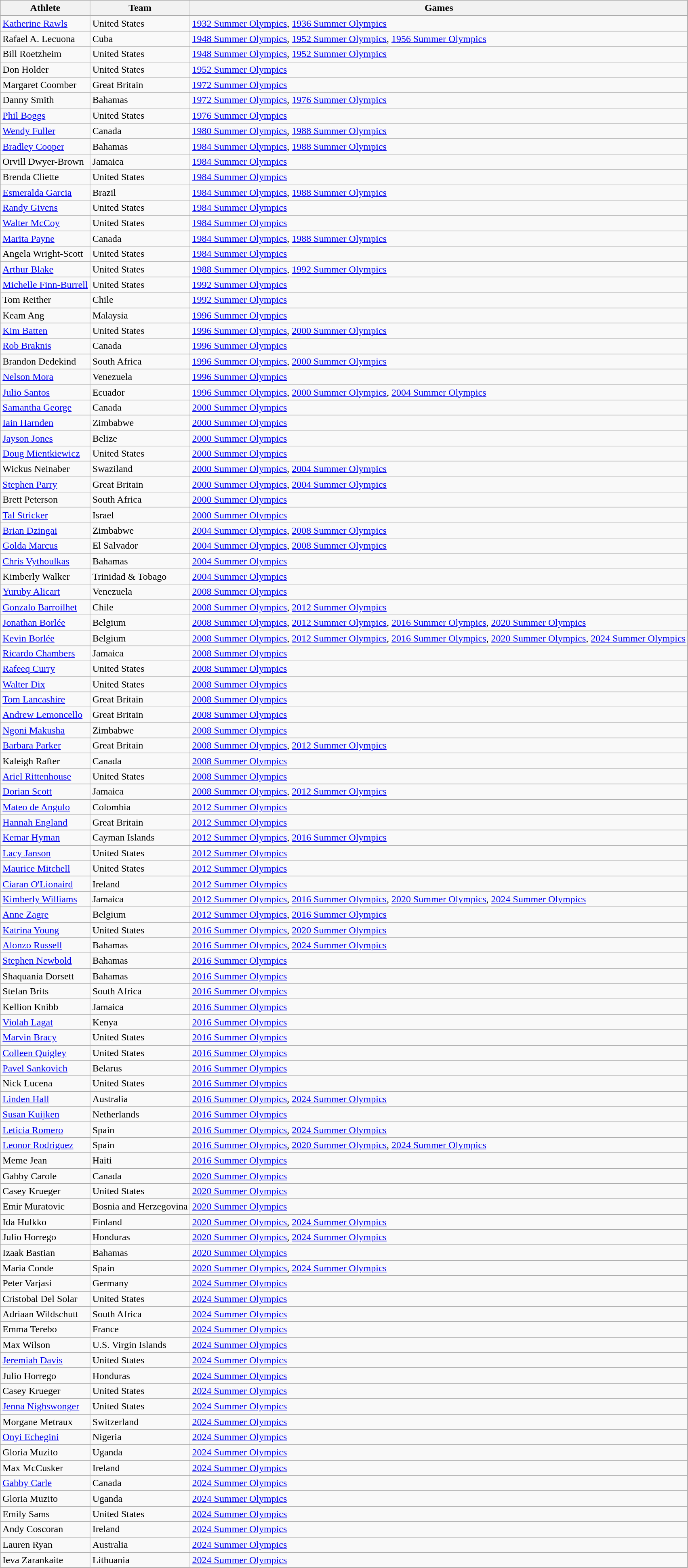<table class="wikitable">
<tr>
<th>Athlete</th>
<th>Team</th>
<th>Games</th>
</tr>
<tr>
</tr>
<tr>
<td><a href='#'>Katherine Rawls</a></td>
<td>United States</td>
<td><a href='#'>1932 Summer Olympics</a>, <a href='#'>1936 Summer Olympics</a></td>
</tr>
<tr>
<td>Rafael A. Lecuona</td>
<td>Cuba</td>
<td><a href='#'>1948 Summer Olympics</a>, <a href='#'>1952 Summer Olympics</a>, <a href='#'>1956 Summer Olympics</a></td>
</tr>
<tr>
<td>Bill Roetzheim</td>
<td>United States</td>
<td><a href='#'>1948 Summer Olympics</a>, <a href='#'>1952 Summer Olympics</a></td>
</tr>
<tr>
<td>Don Holder</td>
<td>United States</td>
<td><a href='#'>1952 Summer Olympics</a></td>
</tr>
<tr>
<td>Margaret Coomber</td>
<td>Great Britain</td>
<td><a href='#'>1972 Summer Olympics</a></td>
</tr>
<tr>
<td>Danny Smith</td>
<td>Bahamas</td>
<td><a href='#'>1972 Summer Olympics</a>, <a href='#'>1976 Summer Olympics</a></td>
</tr>
<tr>
<td><a href='#'>Phil Boggs</a></td>
<td>United States</td>
<td><a href='#'>1976 Summer Olympics</a></td>
</tr>
<tr>
<td><a href='#'>Wendy Fuller</a></td>
<td>Canada</td>
<td><a href='#'>1980 Summer Olympics</a>, <a href='#'>1988 Summer Olympics</a></td>
</tr>
<tr>
<td><a href='#'>Bradley Cooper</a></td>
<td>Bahamas</td>
<td><a href='#'>1984 Summer Olympics</a>, <a href='#'>1988 Summer Olympics</a></td>
</tr>
<tr>
<td>Orvill Dwyer-Brown</td>
<td>Jamaica</td>
<td><a href='#'>1984 Summer Olympics</a></td>
</tr>
<tr>
<td>Brenda Cliette</td>
<td>United States</td>
<td><a href='#'>1984 Summer Olympics</a></td>
</tr>
<tr>
<td><a href='#'>Esmeralda Garcia</a></td>
<td>Brazil</td>
<td><a href='#'>1984 Summer Olympics</a>, <a href='#'>1988 Summer Olympics</a></td>
</tr>
<tr>
<td><a href='#'>Randy Givens</a></td>
<td>United States</td>
<td><a href='#'>1984 Summer Olympics</a></td>
</tr>
<tr>
<td><a href='#'>Walter McCoy</a></td>
<td>United States</td>
<td><a href='#'>1984 Summer Olympics</a></td>
</tr>
<tr>
<td><a href='#'>Marita Payne</a></td>
<td>Canada</td>
<td><a href='#'>1984 Summer Olympics</a>, <a href='#'>1988 Summer Olympics</a></td>
</tr>
<tr>
<td>Angela Wright-Scott</td>
<td>United States</td>
<td><a href='#'>1984 Summer Olympics</a></td>
</tr>
<tr>
<td><a href='#'>Arthur Blake</a></td>
<td>United States</td>
<td><a href='#'>1988 Summer Olympics</a>, <a href='#'>1992 Summer Olympics</a></td>
</tr>
<tr>
<td><a href='#'>Michelle Finn-Burrell</a></td>
<td>United States</td>
<td><a href='#'>1992 Summer Olympics</a></td>
</tr>
<tr>
<td>Tom Reither</td>
<td>Chile</td>
<td><a href='#'>1992 Summer Olympics</a></td>
</tr>
<tr>
<td>Keam Ang</td>
<td>Malaysia</td>
<td><a href='#'>1996 Summer Olympics</a></td>
</tr>
<tr>
<td><a href='#'>Kim Batten</a></td>
<td>United States</td>
<td><a href='#'>1996 Summer Olympics</a>, <a href='#'>2000 Summer Olympics</a></td>
</tr>
<tr>
<td><a href='#'>Rob Braknis</a></td>
<td>Canada</td>
<td><a href='#'>1996 Summer Olympics</a></td>
</tr>
<tr>
<td>Brandon Dedekind</td>
<td>South Africa</td>
<td><a href='#'>1996 Summer Olympics</a>, <a href='#'>2000 Summer Olympics</a></td>
</tr>
<tr>
<td><a href='#'>Nelson Mora</a></td>
<td>Venezuela</td>
<td><a href='#'>1996 Summer Olympics</a></td>
</tr>
<tr>
<td><a href='#'>Julio Santos</a></td>
<td>Ecuador</td>
<td><a href='#'>1996 Summer Olympics</a>, <a href='#'>2000 Summer Olympics</a>, <a href='#'>2004 Summer Olympics</a></td>
</tr>
<tr>
<td><a href='#'>Samantha George</a></td>
<td>Canada</td>
<td><a href='#'>2000 Summer Olympics</a></td>
</tr>
<tr>
<td><a href='#'>Iain Harnden</a></td>
<td>Zimbabwe</td>
<td><a href='#'>2000 Summer Olympics</a></td>
</tr>
<tr>
<td><a href='#'>Jayson Jones</a></td>
<td>Belize</td>
<td><a href='#'>2000 Summer Olympics</a></td>
</tr>
<tr>
<td><a href='#'>Doug Mientkiewicz</a></td>
<td>United States</td>
<td><a href='#'>2000 Summer Olympics</a></td>
</tr>
<tr>
<td>Wickus Neinaber</td>
<td>Swaziland</td>
<td><a href='#'>2000 Summer Olympics</a>, <a href='#'>2004 Summer Olympics</a></td>
</tr>
<tr>
<td><a href='#'>Stephen Parry</a></td>
<td>Great Britain</td>
<td><a href='#'>2000 Summer Olympics</a>, <a href='#'>2004 Summer Olympics</a></td>
</tr>
<tr>
<td>Brett Peterson</td>
<td>South Africa</td>
<td><a href='#'>2000 Summer Olympics</a></td>
</tr>
<tr>
<td><a href='#'>Tal Stricker</a></td>
<td>Israel</td>
<td><a href='#'>2000 Summer Olympics</a></td>
</tr>
<tr>
<td><a href='#'>Brian Dzingai</a></td>
<td>Zimbabwe</td>
<td><a href='#'>2004 Summer Olympics</a>, <a href='#'>2008 Summer Olympics</a></td>
</tr>
<tr>
<td><a href='#'>Golda Marcus</a></td>
<td>El Salvador</td>
<td><a href='#'>2004 Summer Olympics</a>, <a href='#'>2008 Summer Olympics</a></td>
</tr>
<tr>
<td><a href='#'>Chris Vythoulkas</a></td>
<td>Bahamas</td>
<td><a href='#'>2004 Summer Olympics</a></td>
</tr>
<tr>
<td>Kimberly Walker</td>
<td>Trinidad & Tobago</td>
<td><a href='#'>2004 Summer Olympics</a></td>
</tr>
<tr>
<td><a href='#'>Yuruby Alicart</a></td>
<td>Venezuela</td>
<td><a href='#'>2008 Summer Olympics</a></td>
</tr>
<tr>
<td><a href='#'>Gonzalo Barroilhet</a></td>
<td>Chile</td>
<td><a href='#'>2008 Summer Olympics</a>, <a href='#'>2012 Summer Olympics</a></td>
</tr>
<tr>
<td><a href='#'>Jonathan Borlée</a></td>
<td>Belgium</td>
<td><a href='#'>2008 Summer Olympics</a>, <a href='#'>2012 Summer Olympics</a>, <a href='#'>2016 Summer Olympics</a>, <a href='#'>2020 Summer Olympics</a></td>
</tr>
<tr>
<td><a href='#'>Kevin Borlée</a></td>
<td>Belgium</td>
<td><a href='#'>2008 Summer Olympics</a>, <a href='#'>2012 Summer Olympics</a>, <a href='#'>2016 Summer Olympics</a>, <a href='#'>2020 Summer Olympics</a>, <a href='#'>2024 Summer Olympics</a></td>
</tr>
<tr>
<td><a href='#'>Ricardo Chambers</a></td>
<td>Jamaica</td>
<td><a href='#'>2008 Summer Olympics</a></td>
</tr>
<tr>
<td><a href='#'>Rafeeq Curry</a></td>
<td>United States</td>
<td><a href='#'>2008 Summer Olympics</a></td>
</tr>
<tr>
<td><a href='#'>Walter Dix</a></td>
<td>United States</td>
<td><a href='#'>2008 Summer Olympics</a></td>
</tr>
<tr>
<td><a href='#'>Tom Lancashire</a></td>
<td>Great Britain</td>
<td><a href='#'>2008 Summer Olympics</a></td>
</tr>
<tr>
<td><a href='#'>Andrew Lemoncello</a></td>
<td>Great Britain</td>
<td><a href='#'>2008 Summer Olympics</a></td>
</tr>
<tr>
<td><a href='#'>Ngoni Makusha</a></td>
<td>Zimbabwe</td>
<td><a href='#'>2008 Summer Olympics</a></td>
</tr>
<tr>
<td><a href='#'>Barbara Parker</a></td>
<td>Great Britain</td>
<td><a href='#'>2008 Summer Olympics</a>, <a href='#'>2012 Summer Olympics</a></td>
</tr>
<tr>
<td>Kaleigh Rafter</td>
<td>Canada</td>
<td><a href='#'>2008 Summer Olympics</a></td>
</tr>
<tr>
<td><a href='#'>Ariel Rittenhouse</a></td>
<td>United States</td>
<td><a href='#'>2008 Summer Olympics</a></td>
</tr>
<tr>
<td><a href='#'>Dorian Scott</a></td>
<td>Jamaica</td>
<td><a href='#'>2008 Summer Olympics</a>, <a href='#'>2012 Summer Olympics</a></td>
</tr>
<tr>
<td><a href='#'>Mateo de Angulo</a></td>
<td>Colombia</td>
<td><a href='#'>2012 Summer Olympics</a></td>
</tr>
<tr>
<td><a href='#'>Hannah England</a></td>
<td>Great Britain</td>
<td><a href='#'>2012 Summer Olympics</a></td>
</tr>
<tr>
<td><a href='#'>Kemar Hyman</a></td>
<td>Cayman Islands</td>
<td><a href='#'>2012 Summer Olympics</a>, <a href='#'>2016 Summer Olympics</a></td>
</tr>
<tr>
<td><a href='#'>Lacy Janson</a></td>
<td>United States</td>
<td><a href='#'>2012 Summer Olympics</a></td>
</tr>
<tr>
<td><a href='#'>Maurice Mitchell</a></td>
<td>United States</td>
<td><a href='#'>2012 Summer Olympics</a></td>
</tr>
<tr>
<td><a href='#'>Ciaran O'Lionaird</a></td>
<td>Ireland</td>
<td><a href='#'>2012 Summer Olympics</a></td>
</tr>
<tr>
<td><a href='#'>Kimberly Williams</a></td>
<td>Jamaica</td>
<td><a href='#'>2012 Summer Olympics</a>, <a href='#'>2016 Summer Olympics</a>, <a href='#'>2020 Summer Olympics</a>, <a href='#'>2024 Summer Olympics</a></td>
</tr>
<tr>
<td><a href='#'>Anne Zagre</a></td>
<td>Belgium</td>
<td><a href='#'>2012 Summer Olympics</a>, <a href='#'>2016 Summer Olympics</a></td>
</tr>
<tr>
<td><a href='#'>Katrina Young</a></td>
<td>United States</td>
<td><a href='#'>2016 Summer Olympics</a>, <a href='#'>2020 Summer Olympics</a></td>
</tr>
<tr>
<td><a href='#'>Alonzo Russell</a></td>
<td>Bahamas</td>
<td><a href='#'>2016 Summer Olympics</a>, <a href='#'>2024 Summer Olympics</a></td>
</tr>
<tr>
<td><a href='#'>Stephen Newbold</a></td>
<td>Bahamas</td>
<td><a href='#'>2016 Summer Olympics</a></td>
</tr>
<tr>
<td>Shaquania Dorsett</td>
<td>Bahamas</td>
<td><a href='#'>2016 Summer Olympics</a></td>
</tr>
<tr>
<td>Stefan Brits</td>
<td>South Africa</td>
<td><a href='#'>2016 Summer Olympics</a></td>
</tr>
<tr>
<td>Kellion Knibb</td>
<td>Jamaica</td>
<td><a href='#'>2016 Summer Olympics</a></td>
</tr>
<tr>
<td><a href='#'>Violah Lagat</a></td>
<td>Kenya</td>
<td><a href='#'>2016 Summer Olympics</a></td>
</tr>
<tr>
<td><a href='#'>Marvin Bracy</a></td>
<td>United States</td>
<td><a href='#'>2016 Summer Olympics</a></td>
</tr>
<tr>
<td><a href='#'>Colleen Quigley</a></td>
<td>United States</td>
<td><a href='#'>2016 Summer Olympics</a></td>
</tr>
<tr>
<td><a href='#'>Pavel Sankovich</a></td>
<td>Belarus</td>
<td><a href='#'>2016 Summer Olympics</a></td>
</tr>
<tr>
<td>Nick Lucena</td>
<td>United States</td>
<td><a href='#'>2016 Summer Olympics</a></td>
</tr>
<tr>
<td><a href='#'>Linden Hall</a></td>
<td>Australia</td>
<td><a href='#'>2016 Summer Olympics</a>, <a href='#'>2024 Summer Olympics</a></td>
</tr>
<tr>
<td><a href='#'>Susan Kuijken</a></td>
<td>Netherlands</td>
<td><a href='#'>2016 Summer Olympics</a></td>
</tr>
<tr>
<td><a href='#'>Leticia Romero</a></td>
<td>Spain</td>
<td><a href='#'>2016 Summer Olympics</a>, <a href='#'>2024 Summer Olympics</a></td>
</tr>
<tr>
<td><a href='#'>Leonor Rodriguez</a></td>
<td>Spain</td>
<td><a href='#'>2016 Summer Olympics</a>, <a href='#'>2020 Summer Olympics</a>, <a href='#'>2024 Summer Olympics</a></td>
</tr>
<tr>
<td>Meme Jean</td>
<td>Haiti</td>
<td><a href='#'>2016 Summer Olympics</a></td>
</tr>
<tr>
<td>Gabby Carole</td>
<td>Canada</td>
<td><a href='#'>2020 Summer Olympics</a></td>
</tr>
<tr>
<td>Casey Krueger</td>
<td>United States</td>
<td><a href='#'>2020 Summer Olympics</a></td>
</tr>
<tr>
<td>Emir Muratovic</td>
<td>Bosnia and Herzegovina</td>
<td><a href='#'>2020 Summer Olympics</a></td>
</tr>
<tr>
<td>Ida Hulkko</td>
<td>Finland</td>
<td><a href='#'>2020 Summer Olympics</a>, <a href='#'>2024 Summer Olympics</a></td>
</tr>
<tr>
<td>Julio Horrego</td>
<td>Honduras</td>
<td><a href='#'>2020 Summer Olympics</a>, <a href='#'>2024 Summer Olympics</a></td>
</tr>
<tr>
<td>Izaak Bastian</td>
<td>Bahamas</td>
<td><a href='#'>2020 Summer Olympics</a></td>
</tr>
<tr>
<td>Maria Conde</td>
<td>Spain</td>
<td><a href='#'>2020 Summer Olympics</a>, <a href='#'>2024 Summer Olympics</a></td>
</tr>
<tr>
<td>Peter Varjasi</td>
<td>Germany</td>
<td><a href='#'>2024 Summer Olympics</a></td>
</tr>
<tr>
<td>Cristobal Del Solar</td>
<td>United States</td>
<td><a href='#'>2024 Summer Olympics</a></td>
</tr>
<tr>
<td>Adriaan Wildschutt</td>
<td>South Africa</td>
<td><a href='#'>2024 Summer Olympics</a></td>
</tr>
<tr>
<td>Emma Terebo</td>
<td>France</td>
<td><a href='#'>2024 Summer Olympics</a></td>
</tr>
<tr>
<td>Max Wilson</td>
<td>U.S. Virgin Islands</td>
<td><a href='#'>2024 Summer Olympics</a></td>
</tr>
<tr>
<td><a href='#'>Jeremiah Davis</a></td>
<td>United States</td>
<td><a href='#'>2024 Summer Olympics</a></td>
</tr>
<tr>
<td>Julio Horrego</td>
<td>Honduras</td>
<td><a href='#'>2024 Summer Olympics</a></td>
</tr>
<tr>
<td>Casey Krueger</td>
<td>United States</td>
<td><a href='#'>2024 Summer Olympics</a></td>
</tr>
<tr>
<td><a href='#'>Jenna Nighswonger</a></td>
<td>United States</td>
<td><a href='#'>2024 Summer Olympics</a></td>
</tr>
<tr>
<td>Morgane Metraux</td>
<td>Switzerland</td>
<td><a href='#'>2024 Summer Olympics</a></td>
</tr>
<tr>
<td><a href='#'>Onyi Echegini</a></td>
<td>Nigeria</td>
<td><a href='#'>2024 Summer Olympics</a></td>
</tr>
<tr>
<td>Gloria Muzito</td>
<td>Uganda</td>
<td><a href='#'>2024 Summer Olympics</a></td>
</tr>
<tr>
<td>Max McCusker</td>
<td>Ireland</td>
<td><a href='#'>2024 Summer Olympics</a></td>
</tr>
<tr>
<td><a href='#'>Gabby Carle</a></td>
<td>Canada</td>
<td><a href='#'>2024 Summer Olympics</a></td>
</tr>
<tr>
<td>Gloria Muzito</td>
<td>Uganda</td>
<td><a href='#'>2024 Summer Olympics</a></td>
</tr>
<tr>
<td>Emily Sams</td>
<td>United States</td>
<td><a href='#'>2024 Summer Olympics</a></td>
</tr>
<tr>
<td>Andy Coscoran</td>
<td>Ireland</td>
<td><a href='#'>2024 Summer Olympics</a></td>
</tr>
<tr>
<td>Lauren Ryan</td>
<td>Australia</td>
<td><a href='#'>2024 Summer Olympics</a></td>
</tr>
<tr>
<td>Ieva Zarankaite</td>
<td>Lithuania</td>
<td><a href='#'>2024 Summer Olympics</a></td>
</tr>
</table>
